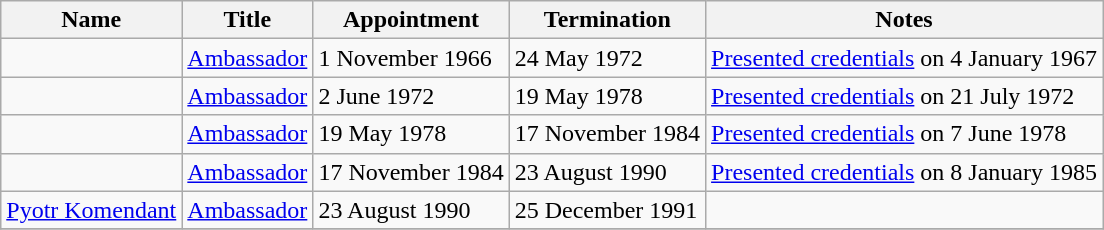<table class="wikitable">
<tr valign="middle">
<th>Name</th>
<th>Title</th>
<th>Appointment</th>
<th>Termination</th>
<th>Notes</th>
</tr>
<tr>
<td></td>
<td><a href='#'>Ambassador</a></td>
<td>1 November 1966</td>
<td>24 May 1972</td>
<td><a href='#'>Presented credentials</a> on 4 January 1967</td>
</tr>
<tr>
<td></td>
<td><a href='#'>Ambassador</a></td>
<td>2 June 1972</td>
<td>19 May 1978</td>
<td><a href='#'>Presented credentials</a> on 21 July 1972</td>
</tr>
<tr>
<td></td>
<td><a href='#'>Ambassador</a></td>
<td>19 May 1978</td>
<td>17 November 1984</td>
<td><a href='#'>Presented credentials</a> on 7 June 1978</td>
</tr>
<tr>
<td></td>
<td><a href='#'>Ambassador</a></td>
<td>17 November 1984</td>
<td>23 August 1990</td>
<td><a href='#'>Presented credentials</a> on 8 January 1985</td>
</tr>
<tr>
<td><a href='#'>Pyotr Komendant</a></td>
<td><a href='#'>Ambassador</a></td>
<td>23 August 1990</td>
<td>25 December 1991</td>
<td></td>
</tr>
<tr>
</tr>
</table>
